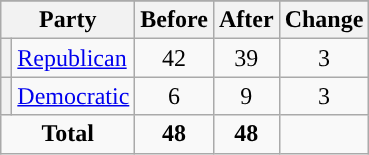<table class="wikitable" style="text-align:center;">
<tr>
</tr>
<tr>
<th colspan=2>Party</th>
<th>Before</th>
<th>After</th>
<th>Change</th>
</tr>
<tr>
<th style="background-color:"></th>
<td style="text-align:left;"><a href='#'>Republican</a></td>
<td>42</td>
<td>39</td>
<td> 3</td>
</tr>
<tr>
<th style="background-color:"></th>
<td style="text-align:left;"><a href='#'>Democratic</a></td>
<td>6</td>
<td>9</td>
<td> 3</td>
</tr>
<tr>
<td colspan=2><strong>Total</strong></td>
<td><strong>48</strong></td>
<td><strong>48</strong></td>
<td></td>
</tr>
</table>
